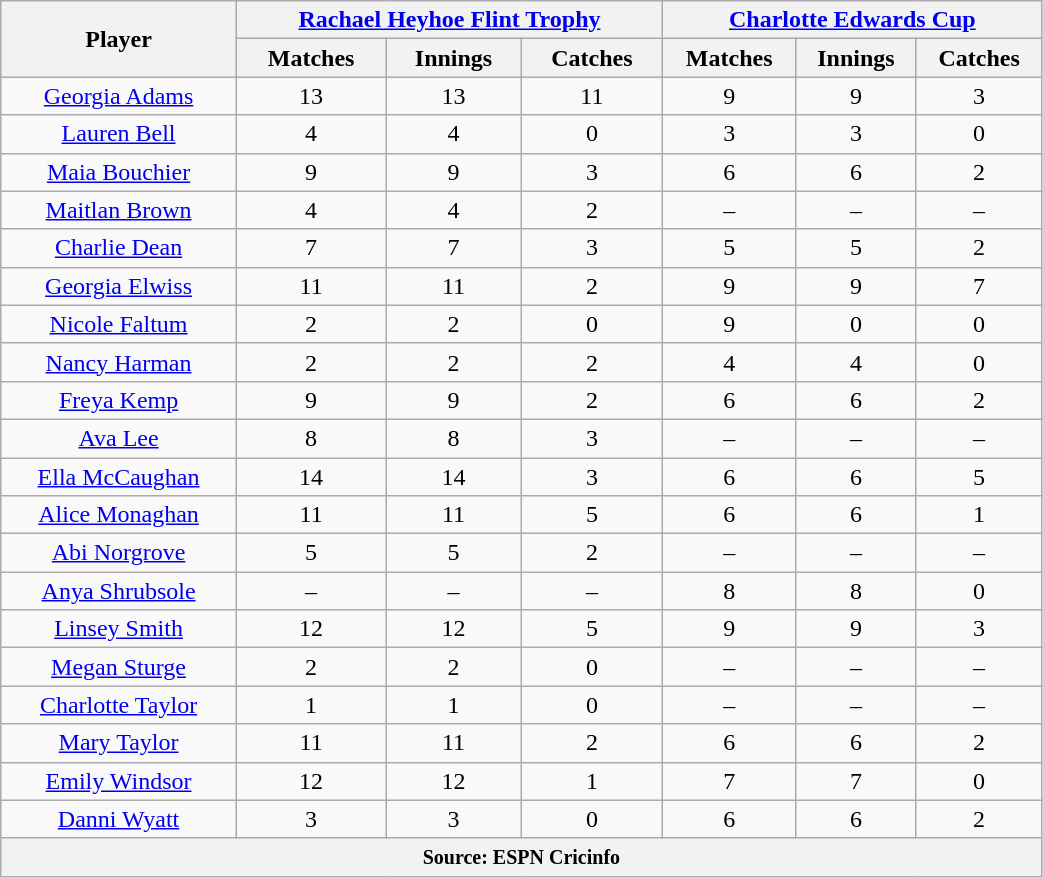<table class="wikitable" style="text-align:center; width:55%;">
<tr>
<th rowspan=2>Player</th>
<th colspan=3><a href='#'>Rachael Heyhoe Flint Trophy</a></th>
<th colspan=3><a href='#'>Charlotte Edwards Cup</a></th>
</tr>
<tr>
<th>Matches</th>
<th>Innings</th>
<th>Catches</th>
<th>Matches</th>
<th>Innings</th>
<th>Catches</th>
</tr>
<tr>
<td><a href='#'>Georgia Adams</a></td>
<td>13</td>
<td>13</td>
<td>11</td>
<td>9</td>
<td>9</td>
<td>3</td>
</tr>
<tr>
<td><a href='#'>Lauren Bell</a></td>
<td>4</td>
<td>4</td>
<td>0</td>
<td>3</td>
<td>3</td>
<td>0</td>
</tr>
<tr>
<td><a href='#'>Maia Bouchier</a></td>
<td>9</td>
<td>9</td>
<td>3</td>
<td>6</td>
<td>6</td>
<td>2</td>
</tr>
<tr>
<td><a href='#'>Maitlan Brown</a></td>
<td>4</td>
<td>4</td>
<td>2</td>
<td>–</td>
<td>–</td>
<td>–</td>
</tr>
<tr>
<td><a href='#'>Charlie Dean</a></td>
<td>7</td>
<td>7</td>
<td>3</td>
<td>5</td>
<td>5</td>
<td>2</td>
</tr>
<tr>
<td><a href='#'>Georgia Elwiss</a></td>
<td>11</td>
<td>11</td>
<td>2</td>
<td>9</td>
<td>9</td>
<td>7</td>
</tr>
<tr>
<td><a href='#'>Nicole Faltum</a></td>
<td>2</td>
<td>2</td>
<td>0</td>
<td>9</td>
<td>0</td>
<td>0</td>
</tr>
<tr>
<td><a href='#'>Nancy Harman</a></td>
<td>2</td>
<td>2</td>
<td>2</td>
<td>4</td>
<td>4</td>
<td>0</td>
</tr>
<tr>
<td><a href='#'>Freya Kemp</a></td>
<td>9</td>
<td>9</td>
<td>2</td>
<td>6</td>
<td>6</td>
<td>2</td>
</tr>
<tr>
<td><a href='#'>Ava Lee</a></td>
<td>8</td>
<td>8</td>
<td>3</td>
<td>–</td>
<td>–</td>
<td>–</td>
</tr>
<tr>
<td><a href='#'>Ella McCaughan</a></td>
<td>14</td>
<td>14</td>
<td>3</td>
<td>6</td>
<td>6</td>
<td>5</td>
</tr>
<tr>
<td><a href='#'>Alice Monaghan</a></td>
<td>11</td>
<td>11</td>
<td>5</td>
<td>6</td>
<td>6</td>
<td>1</td>
</tr>
<tr>
<td><a href='#'>Abi Norgrove</a></td>
<td>5</td>
<td>5</td>
<td>2</td>
<td>–</td>
<td>–</td>
<td>–</td>
</tr>
<tr>
<td><a href='#'>Anya Shrubsole</a></td>
<td>–</td>
<td>–</td>
<td>–</td>
<td>8</td>
<td>8</td>
<td>0</td>
</tr>
<tr>
<td><a href='#'>Linsey Smith</a></td>
<td>12</td>
<td>12</td>
<td>5</td>
<td>9</td>
<td>9</td>
<td>3</td>
</tr>
<tr>
<td><a href='#'>Megan Sturge</a></td>
<td>2</td>
<td>2</td>
<td>0</td>
<td>–</td>
<td>–</td>
<td>–</td>
</tr>
<tr>
<td><a href='#'>Charlotte Taylor</a></td>
<td>1</td>
<td>1</td>
<td>0</td>
<td>–</td>
<td>–</td>
<td>–</td>
</tr>
<tr>
<td><a href='#'>Mary Taylor</a></td>
<td>11</td>
<td>11</td>
<td>2</td>
<td>6</td>
<td>6</td>
<td>2</td>
</tr>
<tr>
<td><a href='#'>Emily Windsor</a></td>
<td>12</td>
<td>12</td>
<td>1</td>
<td>7</td>
<td>7</td>
<td>0</td>
</tr>
<tr>
<td><a href='#'>Danni Wyatt</a></td>
<td>3</td>
<td>3</td>
<td>0</td>
<td>6</td>
<td>6</td>
<td>2</td>
</tr>
<tr>
<th colspan="7"><small>Source: ESPN Cricinfo</small></th>
</tr>
</table>
